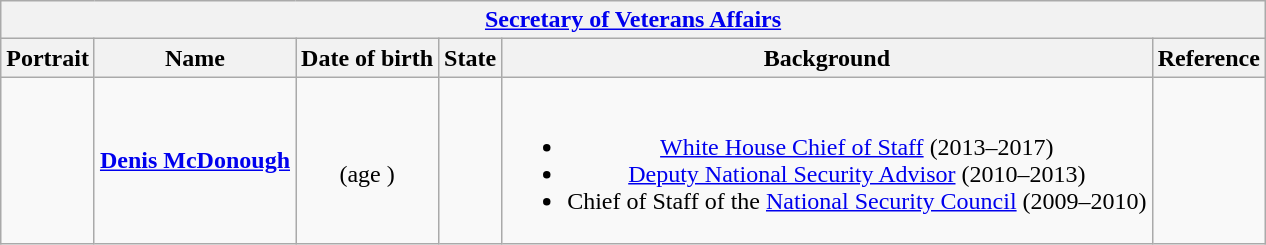<table class="wikitable collapsible" style="text-align:center;">
<tr>
<th colspan="6"><a href='#'>Secretary of Veterans Affairs</a></th>
</tr>
<tr>
<th>Portrait</th>
<th>Name</th>
<th>Date of birth</th>
<th>State</th>
<th>Background</th>
<th>Reference</th>
</tr>
<tr>
<td></td>
<td><strong><a href='#'>Denis McDonough</a></strong></td>
<td><br>(age )</td>
<td></td>
<td><br><ul><li><a href='#'>White House Chief of Staff</a> (2013–2017)</li><li><a href='#'>Deputy National Security Advisor</a> (2010–2013)</li><li>Chief of Staff of the <a href='#'>National Security Council</a> (2009–2010)</li></ul></td>
<td></td>
</tr>
</table>
